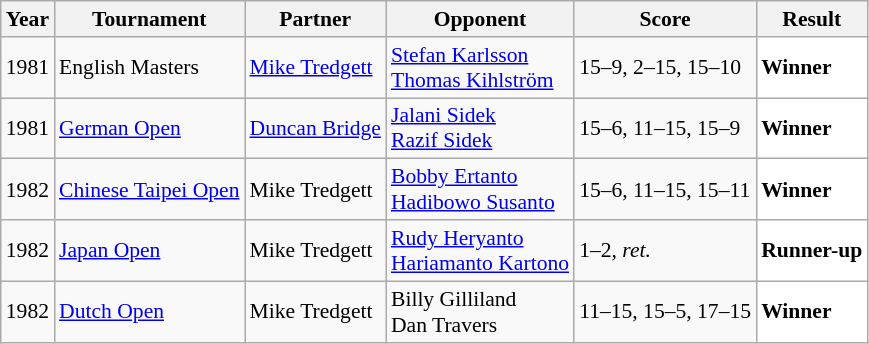<table class="sortable wikitable" style="font-size: 90%;">
<tr>
<th>Year</th>
<th>Tournament</th>
<th>Partner</th>
<th>Opponent</th>
<th>Score</th>
<th>Result</th>
</tr>
<tr>
<td align="center">1981</td>
<td align="left">English Masters</td>
<td align="left"> <a href='#'>Mike Tredgett</a></td>
<td align="left"> <a href='#'>Stefan Karlsson</a><br> <a href='#'>Thomas Kihlström</a></td>
<td align="left">15–9, 2–15, 15–10</td>
<td style="text-align:left; background: white"> <strong>Winner</strong></td>
</tr>
<tr>
<td align="center">1981</td>
<td align="left"><a href='#'>German Open</a></td>
<td align="left"> <a href='#'>Duncan Bridge</a></td>
<td align="left"> <a href='#'>Jalani Sidek</a><br> <a href='#'>Razif Sidek</a></td>
<td align="left">15–6, 11–15, 15–9</td>
<td style="text-align:left; background: white"> <strong>Winner</strong></td>
</tr>
<tr>
<td align="center">1982</td>
<td align="left"><a href='#'>Chinese Taipei Open</a></td>
<td align="left"> Mike Tredgett</td>
<td align="left"> <a href='#'>Bobby Ertanto</a><br> <a href='#'>Hadibowo Susanto</a></td>
<td align="left">15–6, 11–15, 15–11</td>
<td style="text-align:left; background: white"> <strong>Winner</strong></td>
</tr>
<tr>
<td align="center">1982</td>
<td align="left"><a href='#'>Japan Open</a></td>
<td align="left"> Mike Tredgett</td>
<td align="left"> <a href='#'>Rudy Heryanto</a><br> <a href='#'>Hariamanto Kartono</a></td>
<td align="left">1–2, <em>ret.</em></td>
<td style="text-align:left; background: white"> <strong>Runner-up</strong></td>
</tr>
<tr>
<td align="center">1982</td>
<td align="left"><a href='#'>Dutch Open</a></td>
<td align="left"> Mike Tredgett</td>
<td align="left"> Billy Gilliland<br> Dan Travers</td>
<td align="left">11–15, 15–5, 17–15</td>
<td style="text-align:left; background: white"> <strong>Winner</strong></td>
</tr>
</table>
